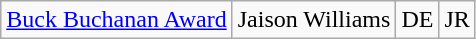<table class="wikitable">
<tr>
<td><a href='#'>Buck Buchanan Award</a></td>
<td>Jaison Williams</td>
<td>DE</td>
<td>JR</td>
</tr>
</table>
